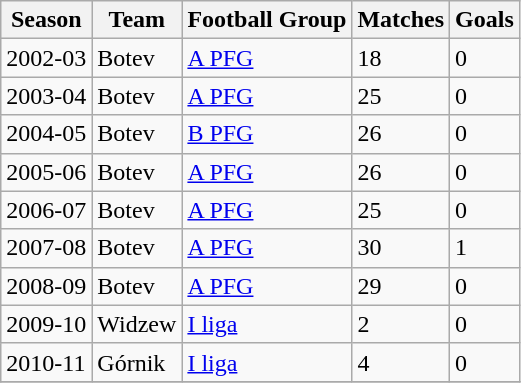<table class="wikitable">
<tr>
<th>Season</th>
<th>Team</th>
<th>Football Group</th>
<th>Matches</th>
<th>Goals</th>
</tr>
<tr>
<td>2002-03</td>
<td>Botev</td>
<td><a href='#'>A PFG</a></td>
<td>18</td>
<td>0</td>
</tr>
<tr>
<td>2003-04</td>
<td>Botev</td>
<td><a href='#'>A PFG</a></td>
<td>25</td>
<td>0</td>
</tr>
<tr>
<td>2004-05</td>
<td>Botev</td>
<td><a href='#'>B PFG</a></td>
<td>26</td>
<td>0</td>
</tr>
<tr>
<td>2005-06</td>
<td>Botev</td>
<td><a href='#'>A PFG</a></td>
<td>26</td>
<td>0</td>
</tr>
<tr>
<td>2006-07</td>
<td>Botev</td>
<td><a href='#'>A PFG</a></td>
<td>25</td>
<td>0</td>
</tr>
<tr>
<td>2007-08</td>
<td>Botev</td>
<td><a href='#'>A PFG</a></td>
<td>30</td>
<td>1</td>
</tr>
<tr>
<td>2008-09</td>
<td>Botev</td>
<td><a href='#'>A PFG</a></td>
<td>29</td>
<td>0</td>
</tr>
<tr>
<td>2009-10</td>
<td>Widzew</td>
<td><a href='#'>I liga</a></td>
<td>2</td>
<td>0</td>
</tr>
<tr>
<td>2010-11</td>
<td>Górnik</td>
<td><a href='#'>I liga</a></td>
<td>4</td>
<td>0</td>
</tr>
<tr>
</tr>
</table>
